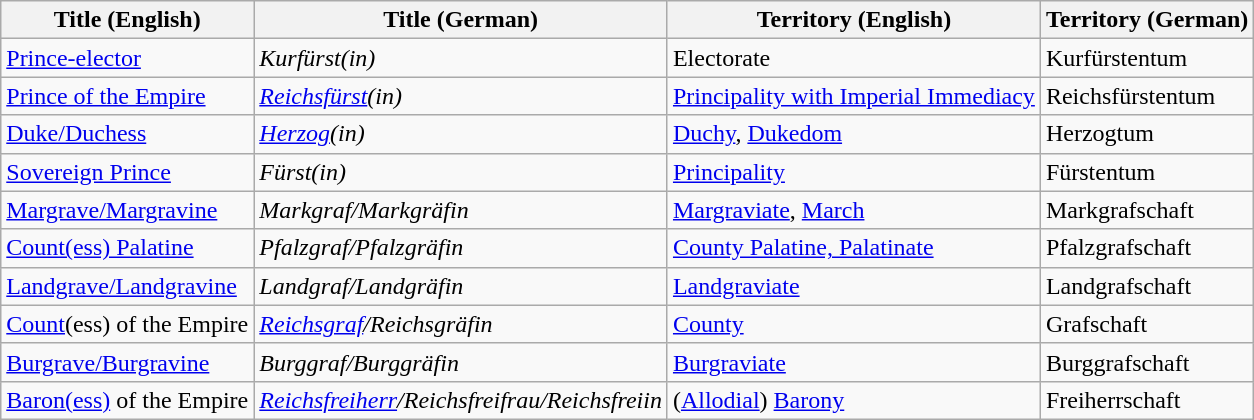<table class="wikitable">
<tr>
<th>Title (English)</th>
<th>Title (German)</th>
<th>Territory (English)</th>
<th>Territory (German)</th>
</tr>
<tr>
<td><a href='#'>Prince-elector</a></td>
<td><em>Kurfürst(in)</em></td>
<td>Electorate</td>
<td>Kurfürstentum</td>
</tr>
<tr>
<td><a href='#'>Prince of the Empire</a></td>
<td><em><a href='#'>Reichsfürst</a>(in)</em></td>
<td><a href='#'>Principality with Imperial Immediacy</a></td>
<td>Reichsfürstentum</td>
</tr>
<tr>
<td><a href='#'>Duke/Duchess</a></td>
<td><em><a href='#'>Herzog</a>(in)</em></td>
<td><a href='#'>Duchy</a>, <a href='#'>Dukedom</a></td>
<td>Herzogtum</td>
</tr>
<tr>
<td><a href='#'>Sovereign Prince</a></td>
<td><em>Fürst(in)</em></td>
<td><a href='#'>Principality</a></td>
<td>Fürstentum</td>
</tr>
<tr>
<td><a href='#'>Margrave/Margravine</a></td>
<td><em>Markgraf/Markgräfin</em></td>
<td><a href='#'>Margraviate</a>, <a href='#'>March</a></td>
<td>Markgrafschaft</td>
</tr>
<tr>
<td><a href='#'>Count(ess) Palatine</a></td>
<td><em>Pfalzgraf/Pfalzgräfin</em></td>
<td><a href='#'>County Palatine, Palatinate</a></td>
<td>Pfalzgrafschaft</td>
</tr>
<tr>
<td><a href='#'>Landgrave/Landgravine</a></td>
<td><em>Landgraf/Landgräfin</em></td>
<td><a href='#'>Landgraviate</a></td>
<td>Landgrafschaft</td>
</tr>
<tr>
<td><a href='#'>Count</a>(ess) of the Empire</td>
<td><em><a href='#'>Reichsgraf</a>/Reichsgräfin</em></td>
<td><a href='#'>County</a></td>
<td>Grafschaft</td>
</tr>
<tr>
<td><a href='#'>Burgrave/Burgravine</a></td>
<td><em>Burggraf/Burggräfin</em></td>
<td><a href='#'>Burgraviate</a></td>
<td>Burggrafschaft</td>
</tr>
<tr>
<td><a href='#'>Baron(ess)</a> of the Empire</td>
<td><em><a href='#'>Reichsfreiherr</a>/Reichsfreifrau/Reichsfreiin</em></td>
<td>(<a href='#'>Allodial</a>) <a href='#'>Barony</a></td>
<td>Freiherrschaft</td>
</tr>
</table>
